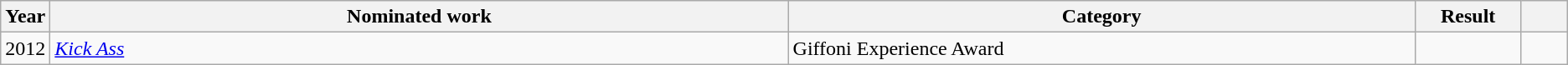<table class="wikitable sortable">
<tr>
<th scope="col" style="width:1em;">Year</th>
<th scope="col" style="width:39em;">Nominated work</th>
<th scope="col" style="width:33em;">Category</th>
<th scope="col" style="width:5em;">Result</th>
<th scope="col" style="width:2em;" class="unsortable"></th>
</tr>
<tr>
<td>2012</td>
<td><em><a href='#'>Kick Ass</a></em></td>
<td>Giffoni Experience Award</td>
<td></td>
<td style="text-align:center;"></td>
</tr>
</table>
